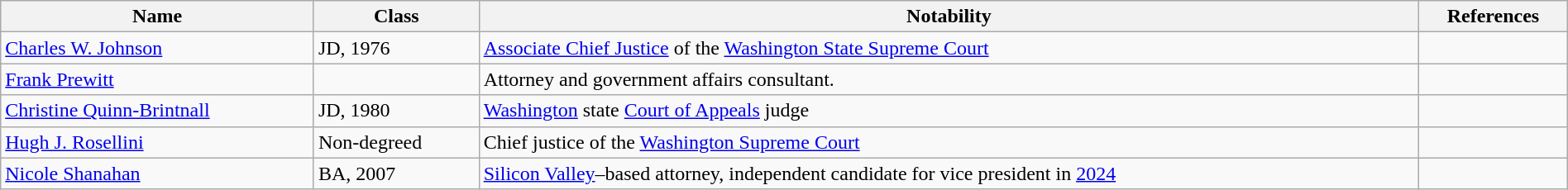<table class="sortable wikitable" style="width:100%;">
<tr>
<th>Name</th>
<th>Class</th>
<th>Notability</th>
<th>References</th>
</tr>
<tr>
<td><a href='#'>Charles W. Johnson</a></td>
<td>JD, 1976</td>
<td><a href='#'>Associate Chief Justice</a> of the <a href='#'>Washington State Supreme Court</a></td>
<td></td>
</tr>
<tr>
<td><a href='#'>Frank Prewitt</a></td>
<td></td>
<td>Attorney and government affairs consultant.</td>
<td></td>
</tr>
<tr>
<td><a href='#'>Christine Quinn-Brintnall</a></td>
<td>JD, 1980</td>
<td><a href='#'>Washington</a> state <a href='#'>Court of Appeals</a> judge</td>
<td></td>
</tr>
<tr>
<td><a href='#'>Hugh J. Rosellini</a></td>
<td>Non-degreed</td>
<td>Chief justice of the <a href='#'>Washington Supreme Court</a></td>
<td></td>
</tr>
<tr>
<td><a href='#'>Nicole Shanahan</a></td>
<td>BA, 2007</td>
<td><a href='#'>Silicon Valley</a>–based attorney, independent candidate for vice president in <a href='#'>2024</a></td>
<td></td>
</tr>
</table>
